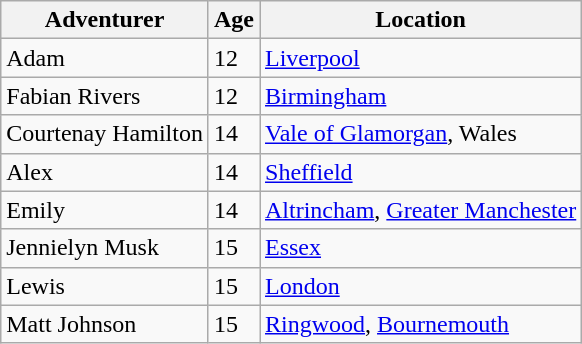<table class="wikitable">
<tr>
<th>Adventurer</th>
<th>Age</th>
<th>Location</th>
</tr>
<tr>
<td>Adam</td>
<td>12</td>
<td><a href='#'>Liverpool</a></td>
</tr>
<tr>
<td>Fabian Rivers</td>
<td>12</td>
<td><a href='#'>Birmingham</a></td>
</tr>
<tr>
<td>Courtenay Hamilton</td>
<td>14</td>
<td><a href='#'>Vale of Glamorgan</a>, Wales</td>
</tr>
<tr>
<td>Alex</td>
<td>14</td>
<td><a href='#'>Sheffield</a></td>
</tr>
<tr>
<td>Emily</td>
<td>14</td>
<td><a href='#'>Altrincham</a>, <a href='#'>Greater Manchester</a></td>
</tr>
<tr>
<td>Jennielyn Musk</td>
<td>15</td>
<td><a href='#'>Essex</a></td>
</tr>
<tr>
<td>Lewis</td>
<td>15</td>
<td><a href='#'>London</a></td>
</tr>
<tr>
<td>Matt Johnson</td>
<td>15</td>
<td><a href='#'>Ringwood</a>, <a href='#'>Bournemouth</a></td>
</tr>
</table>
